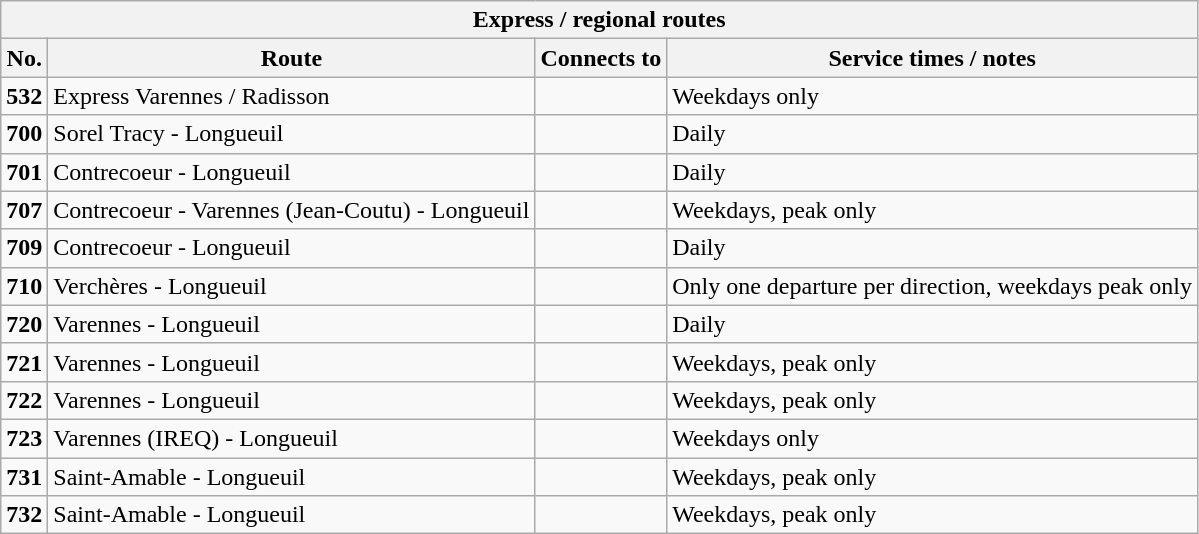<table align=center class="wikitable">
<tr>
<th colspan=4>Express / regional routes</th>
</tr>
<tr>
<th>No.</th>
<th>Route</th>
<th>Connects to</th>
<th>Service times / notes</th>
</tr>
<tr>
<td {{border> <strong>532</strong></td>
<td>Express Varennes / Radisson</td>
<td> </td>
<td>Weekdays only</td>
</tr>
<tr>
<td {{border> <strong>700</strong></td>
<td>Sorel Tracy - Longueuil</td>
<td></td>
<td>Daily</td>
</tr>
<tr>
<td {{border> <strong>701</strong></td>
<td>Contrecoeur - Longueuil</td>
<td></td>
<td>Daily</td>
</tr>
<tr>
<td {{border> <strong>707</strong></td>
<td>Contrecoeur - Varennes (Jean-Coutu) - Longueuil</td>
<td></td>
<td>Weekdays, peak only</td>
</tr>
<tr>
<td {{border> <strong>709</strong></td>
<td>Contrecoeur - Longueuil</td>
<td></td>
<td>Daily</td>
</tr>
<tr>
<td {{border> <strong>710</strong></td>
<td>Verchères - Longueuil</td>
<td> </td>
<td>Only one departure per direction, weekdays peak only</td>
</tr>
<tr>
<td {{border> <strong>720</strong></td>
<td>Varennes - Longueuil</td>
<td></td>
<td>Daily</td>
</tr>
<tr>
<td {{border> <strong>721</strong></td>
<td>Varennes - Longueuil</td>
<td></td>
<td>Weekdays, peak only</td>
</tr>
<tr>
<td {{border> <strong>722</strong></td>
<td>Varennes - Longueuil</td>
<td></td>
<td>Weekdays, peak only</td>
</tr>
<tr>
<td {{border> <strong>723</strong></td>
<td>Varennes (IREQ) - Longueuil</td>
<td> </td>
<td>Weekdays only</td>
</tr>
<tr>
<td {{border> <strong>731</strong></td>
<td>Saint-Amable - Longueuil</td>
<td> </td>
<td>Weekdays, peak only</td>
</tr>
<tr>
<td {{border> <strong>732</strong></td>
<td>Saint-Amable - Longueuil</td>
<td> </td>
<td>Weekdays, peak only</td>
</tr>
</table>
